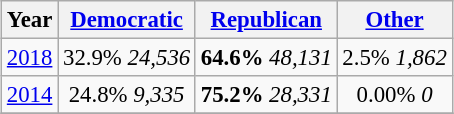<table class="wikitable" style="float:center; margin:1em; font-size:95%;">
<tr>
<th>Year</th>
<th><a href='#'>Democratic</a></th>
<th><a href='#'>Republican</a></th>
<th><a href='#'>Other</a></th>
</tr>
<tr>
<td align="center" ><a href='#'>2018</a></td>
<td align="center" >32.9% <em>24,536</em></td>
<td align="center" ><strong>64.6%</strong> <em>48,131</em></td>
<td align="center" >2.5% <em>1,862</em></td>
</tr>
<tr>
<td align="center" ><a href='#'>2014</a></td>
<td align="center" >24.8% <em>9,335</em></td>
<td align="center" ><strong>75.2%</strong> <em>28,331</em></td>
<td align="center" >0.00% <em>0</em></td>
</tr>
<tr>
</tr>
</table>
